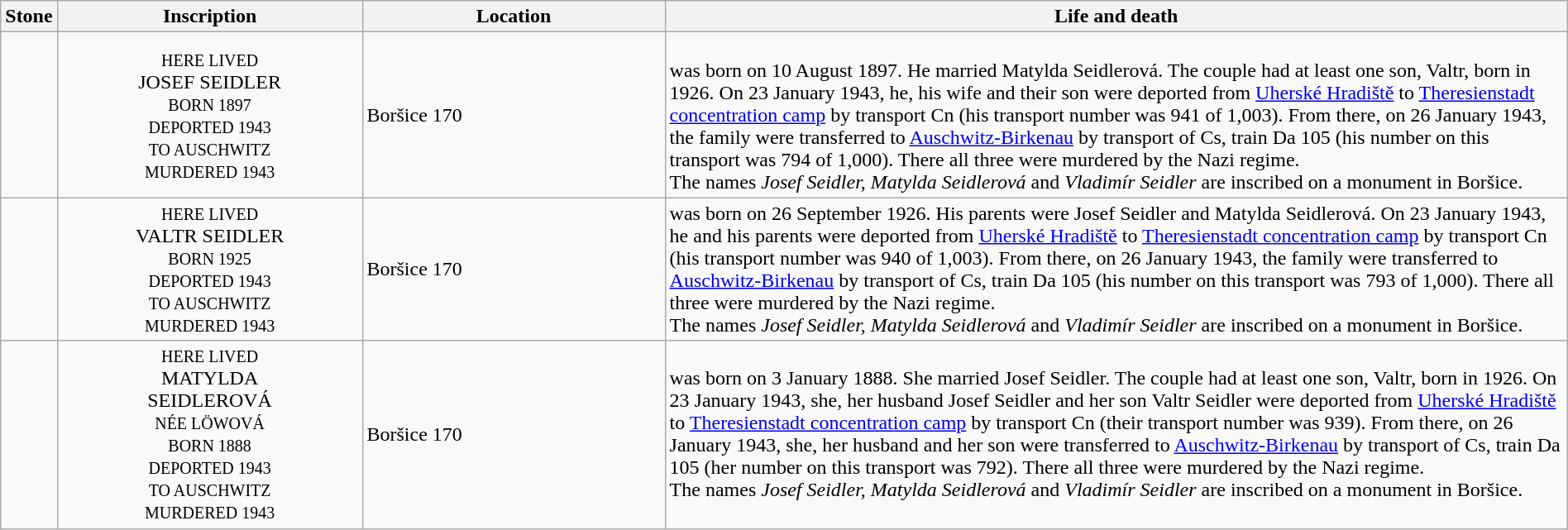<table class="wikitable sortable toptextcells" style="width:100%">
<tr>
<th class="hintergrundfarbe6 unsortable" width="120px">Stone</th>
<th class="hintergrundfarbe6 unsortable" style ="width:20%;">Inscription</th>
<th class="hintergrundfarbe6" data-sort-type="text" style ="width:20%;">Location</th>
<th class="hintergrundfarbe6" style="width:100%;">Life and death</th>
</tr>
<tr>
<td></td>
<td style="text-align:center"><div><small>HERE LIVED</small><br>JOSEF SEIDLER<br><small>BORN 1897<br>DEPORTED 1943<br>TO AUSCHWITZ<br>MURDERED 1943</small></div></td>
<td>Boršice 170<br></td>
<td><br><strong></strong> was born on 10 August 1897. He married Matylda Seidlerová. The couple had at least one son, Valtr, born in 1926. On 23 January 1943, he, his wife and their son were deported from <a href='#'>Uherské Hradiště</a> to <a href='#'>Theresienstadt concentration camp</a> by transport Cn (his transport number was 941 of 1,003). From there, on 26 January 1943, the family were transferred to <a href='#'>Auschwitz-Birkenau</a> by transport of Cs, train Da 105 (his number on this transport was 794 of 1,000). There all three were murdered by the Nazi regime.<br>The names <em>Josef Seidler, Matylda Seidlerová</em> and <em>Vladimír Seidler</em> are inscribed on a monument in Boršice.</td>
</tr>
<tr>
<td></td>
<td style="text-align:center"><div><small>HERE LIVED</small><br>VALTR SEIDLER<br><small>BORN 1925<br>DEPORTED 1943<br>TO AUSCHWITZ<br>MURDERED 1943</small></div></td>
<td>Boršice 170<br></td>
<td><strong></strong> was born on 26 September 1926. His parents were Josef Seidler and Matylda Seidlerová. On 23 January 1943, he and his parents were deported from <a href='#'>Uherské Hradiště</a> to <a href='#'>Theresienstadt concentration camp</a> by transport Cn (his transport number was 940 of 1,003). From there, on 26 January 1943, the family were transferred to <a href='#'>Auschwitz-Birkenau</a> by transport of Cs, train Da 105 (his number on this transport was 793 of 1,000). There all three were murdered by the Nazi regime.<br>The names <em>Josef Seidler, Matylda Seidlerová</em> and <em>Vladimír Seidler</em> are inscribed on a monument in Boršice.</td>
</tr>
<tr>
<td></td>
<td style="text-align:center"><div><small>HERE LIVED</small><br>MATYLDA<br>SEIDLEROVÁ<br><small>NÉE LÖWOVÁ<br>BORN 1888<br>DEPORTED 1943<br>TO AUSCHWITZ<br>MURDERED 1943</small></div></td>
<td>Boršice 170<br></td>
<td><strong></strong> was born on 3 January 1888. She married Josef Seidler. The couple had at least one son, Valtr, born in 1926. On 23 January 1943, she, her husband Josef Seidler and her son Valtr Seidler were deported from <a href='#'>Uherské Hradiště</a> to <a href='#'>Theresienstadt concentration camp</a> by transport Cn  (their transport number was 939). From there, on 26 January 1943, she, her husband and her son were transferred to <a href='#'>Auschwitz-Birkenau</a> by transport of Cs, train Da 105 (her number on this transport was 792). There all three were murdered by the Nazi regime.<br>The names <em>Josef Seidler, Matylda Seidlerová</em> and <em>Vladimír Seidler</em> are inscribed on a monument in Boršice.</td>
</tr>
</table>
